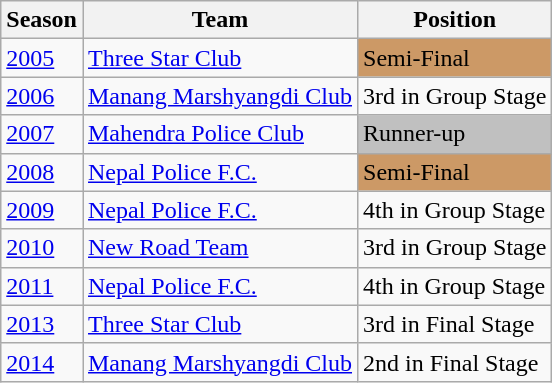<table class="wikitable">
<tr>
<th>Season</th>
<th>Team</th>
<th>Position</th>
</tr>
<tr>
<td><a href='#'>2005</a></td>
<td><a href='#'>Three Star Club</a></td>
<td style="background:#c96;">Semi-Final</td>
</tr>
<tr>
<td><a href='#'>2006</a></td>
<td><a href='#'>Manang Marshyangdi Club</a></td>
<td>3rd in Group Stage</td>
</tr>
<tr>
<td><a href='#'>2007</a></td>
<td><a href='#'>Mahendra Police Club</a></td>
<td style="background:silver;">Runner-up</td>
</tr>
<tr>
<td><a href='#'>2008</a></td>
<td><a href='#'>Nepal Police F.C.</a></td>
<td style="background:#c96;">Semi-Final</td>
</tr>
<tr>
<td><a href='#'>2009</a></td>
<td><a href='#'>Nepal Police F.C.</a></td>
<td>4th in Group Stage</td>
</tr>
<tr>
<td><a href='#'>2010</a></td>
<td><a href='#'>New Road Team</a></td>
<td>3rd in Group Stage</td>
</tr>
<tr>
<td><a href='#'>2011</a></td>
<td><a href='#'>Nepal Police F.C.</a></td>
<td>4th in Group Stage</td>
</tr>
<tr>
<td><a href='#'>2013</a></td>
<td><a href='#'>Three Star Club</a></td>
<td>3rd in Final Stage</td>
</tr>
<tr>
<td><a href='#'>2014</a></td>
<td><a href='#'>Manang Marshyangdi Club</a></td>
<td>2nd in Final Stage</td>
</tr>
</table>
